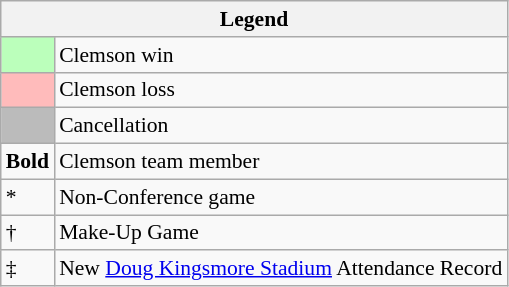<table class="wikitable" style="font-size:90%">
<tr>
<th colspan=2>Legend</th>
</tr>
<tr>
<td style="background:#bfb;"> </td>
<td>Clemson win</td>
</tr>
<tr>
<td style="background:#fbb;"> </td>
<td>Clemson loss</td>
</tr>
<tr>
<td style="background:#bbb;"> </td>
<td>Cancellation</td>
</tr>
<tr>
<td><strong>Bold</strong></td>
<td>Clemson team member</td>
</tr>
<tr>
<td>*</td>
<td>Non-Conference game</td>
</tr>
<tr>
<td>†</td>
<td>Make-Up Game</td>
</tr>
<tr>
<td>‡</td>
<td>New <a href='#'>Doug Kingsmore Stadium</a> Attendance Record</td>
</tr>
</table>
